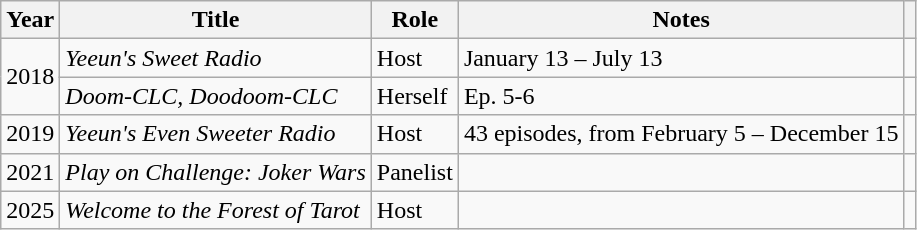<table class="wikitable">
<tr>
<th>Year</th>
<th>Title</th>
<th>Role</th>
<th>Notes</th>
<th></th>
</tr>
<tr>
<td rowspan="2">2018</td>
<td><em>Yeeun's Sweet Radio</em></td>
<td>Host</td>
<td>January 13 – July 13</td>
<td></td>
</tr>
<tr>
<td><em>Doom-CLC, Doodoom-CLC</em></td>
<td>Herself</td>
<td>Ep. 5-6</td>
<td></td>
</tr>
<tr>
<td>2019</td>
<td><em>Yeeun's Even Sweeter Radio</em></td>
<td>Host</td>
<td>43 episodes, from February 5 – December 15</td>
<td></td>
</tr>
<tr>
<td>2021</td>
<td><em>Play on Challenge: Joker Wars</em></td>
<td>Panelist</td>
<td></td>
<td></td>
</tr>
<tr>
<td>2025</td>
<td><em>Welcome to the Forest of Tarot</em></td>
<td>Host</td>
<td></td>
<td></td>
</tr>
</table>
